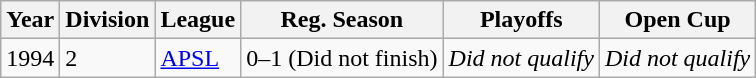<table class="wikitable">
<tr>
<th>Year</th>
<th>Division</th>
<th>League</th>
<th>Reg. Season</th>
<th>Playoffs</th>
<th>Open Cup</th>
</tr>
<tr>
<td>1994</td>
<td>2</td>
<td><a href='#'>APSL</a></td>
<td>0–1 (Did not finish)</td>
<td><em>Did not qualify</em></td>
<td><em>Did not qualify</em></td>
</tr>
</table>
